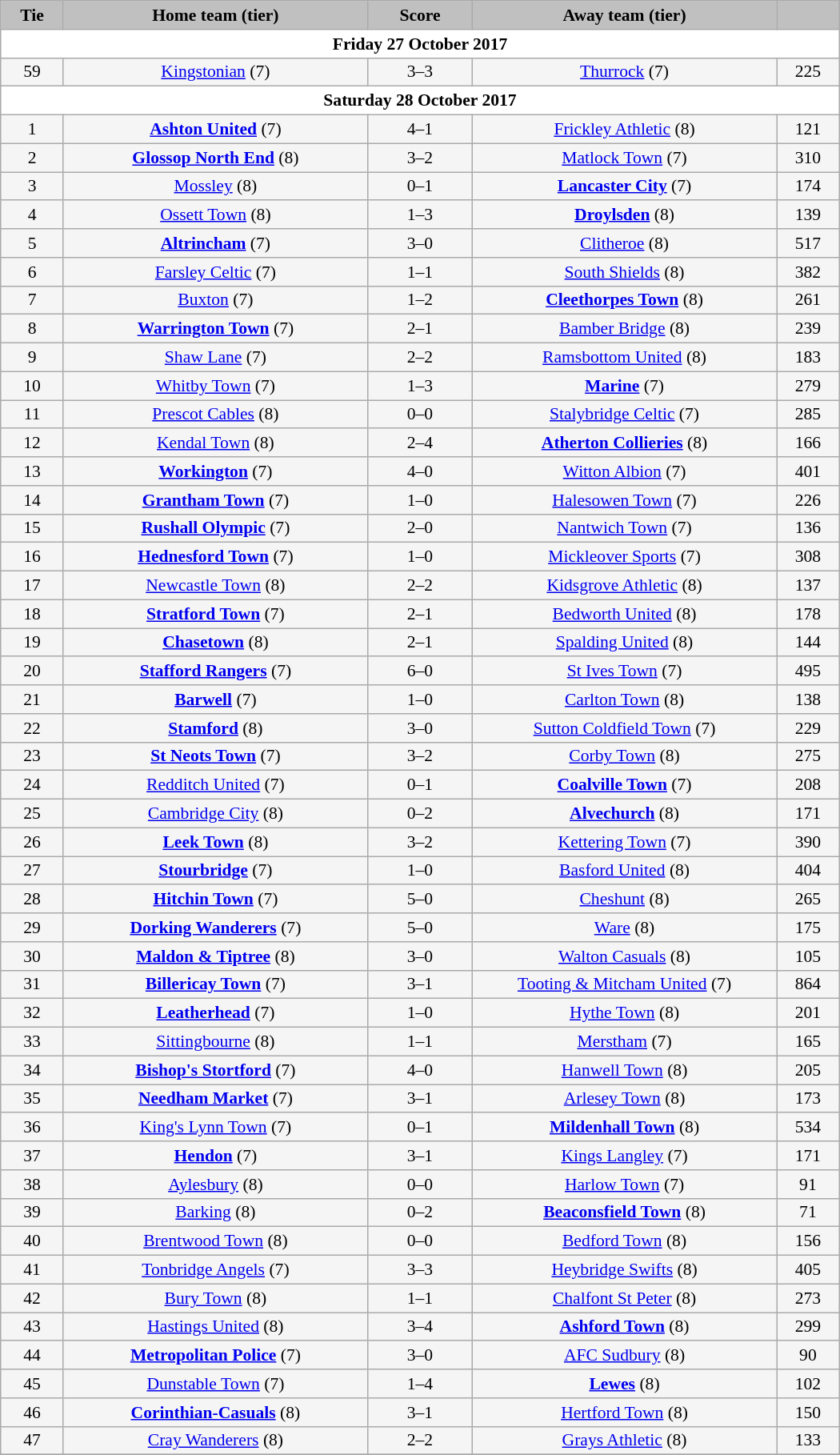<table class="wikitable" style="width: 700px; background:WhiteSmoke; text-align:center; font-size:90%">
<tr>
<td scope="col" style="width:  7.50%; background:silver;"><strong>Tie</strong></td>
<td scope="col" style="width: 36.25%; background:silver;"><strong>Home team (tier)</strong></td>
<td scope="col" style="width: 12.50%; background:silver;"><strong>Score</strong></td>
<td scope="col" style="width: 36.25%; background:silver;"><strong>Away team (tier)</strong></td>
<td scope="col" style="width:  7.50%; background:silver;"><strong></strong></td>
</tr>
<tr>
<td colspan="5" style= background:White><strong>Friday 27 October 2017</strong></td>
</tr>
<tr>
<td>59</td>
<td><a href='#'>Kingstonian</a> (7)</td>
<td>3–3</td>
<td><a href='#'>Thurrock</a> (7)</td>
<td>225</td>
</tr>
<tr>
<td colspan="5" style= background:White><strong>Saturday 28 October 2017</strong></td>
</tr>
<tr>
<td>1</td>
<td><strong><a href='#'>Ashton United</a></strong> (7)</td>
<td>4–1</td>
<td><a href='#'>Frickley Athletic</a> (8)</td>
<td>121</td>
</tr>
<tr>
<td>2</td>
<td><strong><a href='#'>Glossop North End</a></strong> (8)</td>
<td>3–2</td>
<td><a href='#'>Matlock Town</a> (7)</td>
<td>310</td>
</tr>
<tr>
<td>3</td>
<td><a href='#'>Mossley</a> (8)</td>
<td>0–1</td>
<td><strong><a href='#'>Lancaster City</a></strong> (7)</td>
<td>174</td>
</tr>
<tr>
<td>4</td>
<td><a href='#'>Ossett Town</a> (8)</td>
<td>1–3</td>
<td><strong><a href='#'>Droylsden</a></strong> (8)</td>
<td>139</td>
</tr>
<tr>
<td>5</td>
<td><strong><a href='#'>Altrincham</a></strong> (7)</td>
<td>3–0</td>
<td><a href='#'>Clitheroe</a> (8)</td>
<td>517</td>
</tr>
<tr>
<td>6</td>
<td><a href='#'>Farsley Celtic</a> (7)</td>
<td>1–1</td>
<td><a href='#'>South Shields</a> (8)</td>
<td>382</td>
</tr>
<tr>
<td>7</td>
<td><a href='#'>Buxton</a> (7)</td>
<td>1–2</td>
<td><strong><a href='#'>Cleethorpes Town</a></strong> (8)</td>
<td>261</td>
</tr>
<tr>
<td>8</td>
<td><strong><a href='#'>Warrington Town</a></strong> (7)</td>
<td>2–1</td>
<td><a href='#'>Bamber Bridge</a> (8)</td>
<td>239</td>
</tr>
<tr>
<td>9</td>
<td><a href='#'>Shaw Lane</a> (7)</td>
<td>2–2</td>
<td><a href='#'>Ramsbottom United</a> (8)</td>
<td>183</td>
</tr>
<tr>
<td>10</td>
<td><a href='#'>Whitby Town</a> (7)</td>
<td>1–3</td>
<td><strong><a href='#'>Marine</a></strong> (7)</td>
<td>279</td>
</tr>
<tr>
<td>11</td>
<td><a href='#'>Prescot Cables</a> (8)</td>
<td>0–0</td>
<td><a href='#'>Stalybridge Celtic</a> (7)</td>
<td>285</td>
</tr>
<tr>
<td>12</td>
<td><a href='#'>Kendal Town</a> (8)</td>
<td>2–4</td>
<td><strong><a href='#'>Atherton Collieries</a></strong> (8)</td>
<td>166</td>
</tr>
<tr>
<td>13</td>
<td><strong><a href='#'>Workington</a></strong> (7)</td>
<td>4–0</td>
<td><a href='#'>Witton Albion</a> (7)</td>
<td>401</td>
</tr>
<tr>
<td>14</td>
<td><strong><a href='#'>Grantham Town</a></strong> (7)</td>
<td>1–0</td>
<td><a href='#'>Halesowen Town</a> (7)</td>
<td>226</td>
</tr>
<tr>
<td>15</td>
<td><strong><a href='#'>Rushall Olympic</a></strong> (7)</td>
<td>2–0</td>
<td><a href='#'>Nantwich Town</a> (7)</td>
<td>136</td>
</tr>
<tr>
<td>16</td>
<td><strong><a href='#'>Hednesford Town</a></strong> (7)</td>
<td>1–0</td>
<td><a href='#'>Mickleover Sports</a> (7)</td>
<td>308</td>
</tr>
<tr>
<td>17</td>
<td><a href='#'>Newcastle Town</a> (8)</td>
<td>2–2</td>
<td><a href='#'>Kidsgrove Athletic</a> (8)</td>
<td>137</td>
</tr>
<tr>
<td>18</td>
<td><strong><a href='#'>Stratford Town</a></strong> (7)</td>
<td>2–1</td>
<td><a href='#'>Bedworth United</a> (8)</td>
<td>178</td>
</tr>
<tr>
<td>19</td>
<td><strong><a href='#'>Chasetown</a></strong> (8)</td>
<td>2–1</td>
<td><a href='#'>Spalding United</a> (8)</td>
<td>144</td>
</tr>
<tr>
<td>20</td>
<td><strong><a href='#'>Stafford Rangers</a></strong> (7)</td>
<td>6–0</td>
<td><a href='#'>St Ives Town</a> (7)</td>
<td>495</td>
</tr>
<tr>
<td>21</td>
<td><strong><a href='#'>Barwell</a></strong> (7)</td>
<td>1–0</td>
<td><a href='#'>Carlton Town</a> (8)</td>
<td>138</td>
</tr>
<tr>
<td>22</td>
<td><strong><a href='#'>Stamford</a></strong> (8)</td>
<td>3–0</td>
<td><a href='#'>Sutton Coldfield Town</a> (7)</td>
<td>229</td>
</tr>
<tr>
<td>23</td>
<td><strong><a href='#'>St Neots Town</a></strong> (7)</td>
<td>3–2</td>
<td><a href='#'>Corby Town</a> (8)</td>
<td>275</td>
</tr>
<tr>
<td>24</td>
<td><a href='#'>Redditch United</a> (7)</td>
<td>0–1</td>
<td><strong><a href='#'>Coalville Town</a></strong> (7)</td>
<td>208</td>
</tr>
<tr>
<td>25</td>
<td><a href='#'>Cambridge City</a> (8)</td>
<td>0–2</td>
<td><strong><a href='#'>Alvechurch</a></strong> (8)</td>
<td>171</td>
</tr>
<tr>
<td>26</td>
<td><strong><a href='#'>Leek Town</a></strong> (8)</td>
<td>3–2</td>
<td><a href='#'>Kettering Town</a> (7)</td>
<td>390</td>
</tr>
<tr>
<td>27</td>
<td><strong><a href='#'>Stourbridge</a></strong> (7)</td>
<td>1–0</td>
<td><a href='#'>Basford United</a> (8)</td>
<td>404</td>
</tr>
<tr>
<td>28</td>
<td><strong><a href='#'>Hitchin Town</a></strong> (7)</td>
<td>5–0</td>
<td><a href='#'>Cheshunt</a> (8)</td>
<td>265</td>
</tr>
<tr>
<td>29</td>
<td><strong><a href='#'>Dorking Wanderers</a></strong> (7)</td>
<td>5–0</td>
<td><a href='#'>Ware</a> (8)</td>
<td>175</td>
</tr>
<tr>
<td>30</td>
<td><strong><a href='#'>Maldon & Tiptree</a></strong> (8)</td>
<td>3–0</td>
<td><a href='#'>Walton Casuals</a> (8)</td>
<td>105</td>
</tr>
<tr>
<td>31</td>
<td><strong><a href='#'>Billericay Town</a></strong> (7)</td>
<td>3–1</td>
<td><a href='#'>Tooting & Mitcham United</a> (7)</td>
<td>864</td>
</tr>
<tr>
<td>32</td>
<td><strong><a href='#'>Leatherhead</a></strong> (7)</td>
<td>1–0</td>
<td><a href='#'>Hythe Town</a> (8)</td>
<td>201</td>
</tr>
<tr>
<td>33</td>
<td><a href='#'>Sittingbourne</a> (8)</td>
<td>1–1</td>
<td><a href='#'>Merstham</a> (7)</td>
<td>165</td>
</tr>
<tr>
<td>34</td>
<td><strong><a href='#'>Bishop's Stortford</a></strong> (7)</td>
<td>4–0</td>
<td><a href='#'>Hanwell Town</a> (8)</td>
<td>205</td>
</tr>
<tr>
<td>35</td>
<td><strong><a href='#'>Needham Market</a></strong> (7)</td>
<td>3–1</td>
<td><a href='#'>Arlesey Town</a> (8)</td>
<td>173</td>
</tr>
<tr>
<td>36</td>
<td><a href='#'>King's Lynn Town</a> (7)</td>
<td>0–1</td>
<td><strong><a href='#'>Mildenhall Town</a></strong> (8)</td>
<td>534</td>
</tr>
<tr>
<td>37</td>
<td><strong><a href='#'>Hendon</a></strong> (7)</td>
<td>3–1</td>
<td><a href='#'>Kings Langley</a> (7)</td>
<td>171</td>
</tr>
<tr>
<td>38</td>
<td><a href='#'>Aylesbury</a> (8)</td>
<td>0–0</td>
<td><a href='#'>Harlow Town</a> (7)</td>
<td>91</td>
</tr>
<tr>
<td>39</td>
<td><a href='#'>Barking</a> (8)</td>
<td>0–2</td>
<td><strong><a href='#'>Beaconsfield Town</a></strong> (8)</td>
<td>71</td>
</tr>
<tr>
<td>40</td>
<td><a href='#'>Brentwood Town</a> (8)</td>
<td>0–0</td>
<td><a href='#'>Bedford Town</a> (8)</td>
<td>156</td>
</tr>
<tr>
<td>41</td>
<td><a href='#'>Tonbridge Angels</a> (7)</td>
<td>3–3</td>
<td><a href='#'>Heybridge Swifts</a> (8)</td>
<td>405</td>
</tr>
<tr>
<td>42</td>
<td><a href='#'>Bury Town</a> (8)</td>
<td>1–1</td>
<td><a href='#'>Chalfont St Peter</a> (8)</td>
<td>273</td>
</tr>
<tr>
<td>43</td>
<td><a href='#'>Hastings United</a> (8)</td>
<td>3–4</td>
<td><strong><a href='#'>Ashford Town</a></strong> (8)</td>
<td>299</td>
</tr>
<tr>
<td>44</td>
<td><strong><a href='#'>Metropolitan Police</a></strong> (7)</td>
<td>3–0</td>
<td><a href='#'>AFC Sudbury</a> (8)</td>
<td>90</td>
</tr>
<tr>
<td>45</td>
<td><a href='#'>Dunstable Town</a> (7)</td>
<td>1–4</td>
<td><strong><a href='#'>Lewes</a></strong> (8)</td>
<td>102</td>
</tr>
<tr>
<td>46</td>
<td><strong><a href='#'>Corinthian-Casuals</a></strong> (8)</td>
<td>3–1</td>
<td><a href='#'>Hertford Town</a> (8)</td>
<td>150</td>
</tr>
<tr>
<td>47</td>
<td><a href='#'>Cray Wanderers</a> (8)</td>
<td>2–2</td>
<td><a href='#'>Grays Athletic</a> (8)</td>
<td>133</td>
</tr>
<tr>
</tr>
</table>
